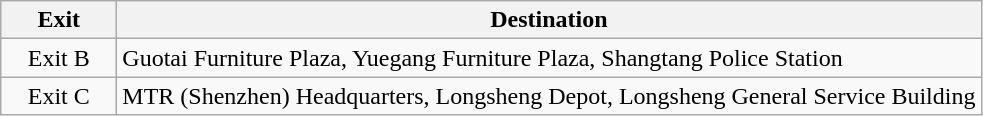<table class="wikitable">
<tr>
<th style="width:70px">Exit</th>
<th>Destination</th>
</tr>
<tr>
<td align="center">Exit B</td>
<td>Guotai Furniture Plaza, Yuegang Furniture Plaza, Shangtang Police Station</td>
</tr>
<tr>
<td align="center">Exit C</td>
<td>MTR (Shenzhen) Headquarters, Longsheng Depot, Longsheng General Service Building</td>
</tr>
</table>
